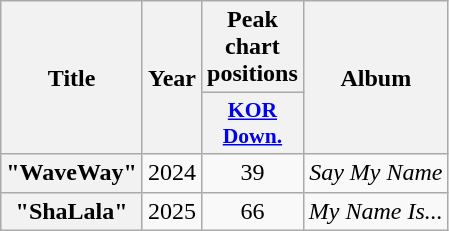<table class="wikitable plainrowheaders" style="text-align:center">
<tr>
<th scope="col" rowspan="2">Title</th>
<th scope="col" rowspan="2">Year</th>
<th scope="col">Peak chart positions</th>
<th scope="col" rowspan="2">Album</th>
</tr>
<tr>
<th scope="'col" style="font-size:90%; width:2.5em"><a href='#'>KOR<br>Down.</a><br></th>
</tr>
<tr>
<th scope="row">"WaveWay"</th>
<td>2024</td>
<td>39</td>
<td><em>Say My Name</em></td>
</tr>
<tr>
<th scope="row">"ShaLala"</th>
<td>2025</td>
<td>66</td>
<td><em>My Name Is...</em></td>
</tr>
</table>
